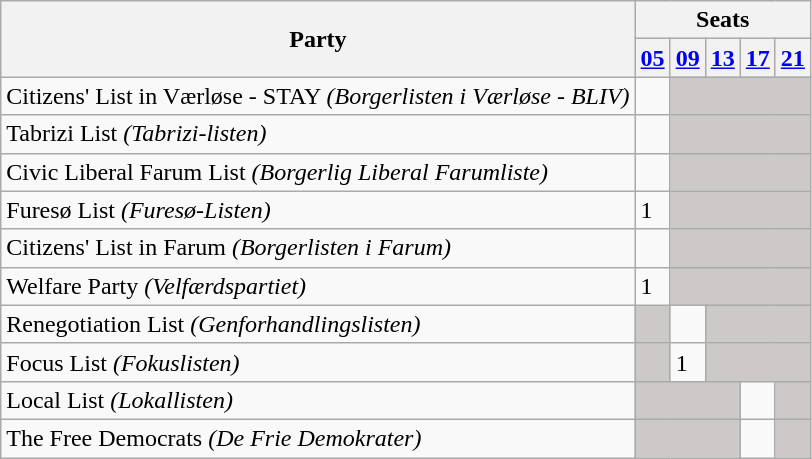<table class="wikitable">
<tr>
<th rowspan=2>Party</th>
<th colspan=11>Seats</th>
</tr>
<tr>
<th><a href='#'>05</a></th>
<th><a href='#'>09</a></th>
<th><a href='#'>13</a></th>
<th><a href='#'>17</a></th>
<th><a href='#'>21</a></th>
</tr>
<tr>
<td>Citizens' List in Værløse - STAY <em>(Borgerlisten i Værløse - BLIV)</em></td>
<td></td>
<td style="background:#CDC9C9;" colspan=4></td>
</tr>
<tr>
<td>Tabrizi List <em>(Tabrizi-listen)</em></td>
<td></td>
<td style="background:#CDC9C9;" colspan=4></td>
</tr>
<tr>
<td>Civic Liberal Farum List <em>(Borgerlig Liberal Farumliste)</em></td>
<td></td>
<td style="background:#CDC9C9;" colspan=4></td>
</tr>
<tr>
<td>Furesø List <em>(Furesø-Listen)</em></td>
<td>1</td>
<td style="background:#CDC9C9;" colspan=4></td>
</tr>
<tr>
<td>Citizens' List in Farum <em>(Borgerlisten i Farum)</em></td>
<td></td>
<td style="background:#CDC9C9;" colspan=4></td>
</tr>
<tr>
<td>Welfare Party <em>(Velfærdspartiet)</em></td>
<td>1</td>
<td style="background:#CDC9C9;" colspan=4></td>
</tr>
<tr>
<td>Renegotiation List <em>(Genforhandlingslisten)</em></td>
<td style="background:#CDC9C9;"></td>
<td></td>
<td style="background:#CDC9C9;" colspan=3></td>
</tr>
<tr>
<td>Focus List <em>(Fokuslisten)</em></td>
<td style="background:#CDC9C9;"></td>
<td>1</td>
<td style="background:#CDC9C9;" colspan=3></td>
</tr>
<tr>
<td>Local List <em>(Lokallisten)</em></td>
<td style="background:#CDC9C9;" colspan=3></td>
<td></td>
<td style="background:#CDC9C9;"></td>
</tr>
<tr>
<td>The Free Democrats <em>(De Frie Demokrater)</em></td>
<td style="background:#CDC9C9;" colspan=3></td>
<td></td>
<td style="background:#CDC9C9;"></td>
</tr>
</table>
